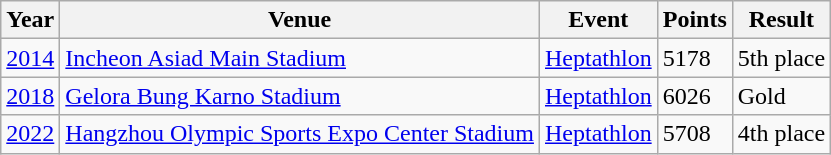<table class="wikitable">
<tr>
<th>Year</th>
<th>Venue</th>
<th>Event</th>
<th>Points</th>
<th>Result</th>
</tr>
<tr>
<td><a href='#'>2014</a></td>
<td><a href='#'>Incheon Asiad Main Stadium</a></td>
<td><a href='#'>Heptathlon</a></td>
<td>5178</td>
<td>5th place</td>
</tr>
<tr>
<td><a href='#'>2018</a></td>
<td><a href='#'>Gelora Bung Karno Stadium</a></td>
<td><a href='#'>Heptathlon</a></td>
<td>6026</td>
<td>Gold</td>
</tr>
<tr>
<td><a href='#'>2022</a></td>
<td><a href='#'>Hangzhou Olympic Sports Expo Center Stadium</a></td>
<td><a href='#'>Heptathlon</a></td>
<td>5708</td>
<td>4th place</td>
</tr>
</table>
